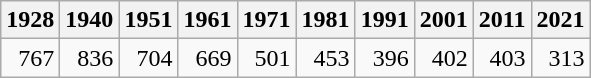<table class="wikitable">
<tr class="hintergrundfarbe5">
<th>1928</th>
<th>1940</th>
<th>1951</th>
<th>1961</th>
<th>1971</th>
<th>1981</th>
<th>1991</th>
<th>2001</th>
<th>2011</th>
<th>2021</th>
</tr>
<tr>
<td style="text-align:right">767</td>
<td style="text-align:right">836</td>
<td style="text-align:right">704</td>
<td style="text-align:right">669</td>
<td style="text-align:right">501</td>
<td style="text-align:right">453</td>
<td style="text-align:right">396</td>
<td style="text-align:right">402</td>
<td style="text-align:right">403</td>
<td style="text-align:right">313</td>
</tr>
</table>
